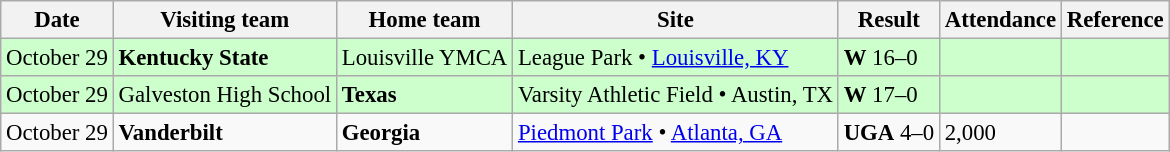<table class="wikitable" style="font-size:95%;">
<tr>
<th>Date</th>
<th>Visiting team</th>
<th>Home team</th>
<th>Site</th>
<th>Result</th>
<th>Attendance</th>
<th class="unsortable">Reference</th>
</tr>
<tr bgcolor=ccffcc>
<td>October 29</td>
<td><strong>Kentucky State</strong></td>
<td>Louisville YMCA</td>
<td>League Park • <a href='#'>Louisville, KY</a></td>
<td><strong>W</strong> 16–0</td>
<td></td>
<td></td>
</tr>
<tr bgcolor=ccffcc>
<td>October 29</td>
<td>Galveston High School</td>
<td><strong>Texas</strong></td>
<td>Varsity Athletic Field • Austin, TX</td>
<td><strong>W</strong> 17–0</td>
<td></td>
<td></td>
</tr>
<tr bgcolor=>
<td>October 29</td>
<td><strong>Vanderbilt</strong></td>
<td><strong>Georgia</strong></td>
<td><a href='#'>Piedmont Park</a> • <a href='#'>Atlanta, GA</a></td>
<td><strong>UGA</strong> 4–0</td>
<td>2,000</td>
<td></td>
</tr>
</table>
